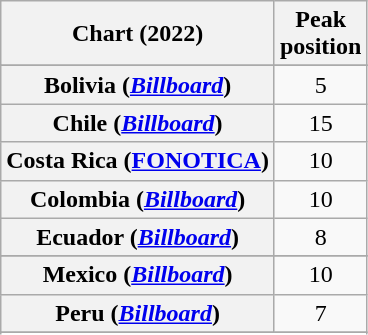<table class="wikitable sortable plainrowheaders" style="text-align:center">
<tr>
<th scope="col">Chart (2022)</th>
<th scope="col">Peak<br>position</th>
</tr>
<tr>
</tr>
<tr>
<th scope="row">Bolivia (<em><a href='#'>Billboard</a></em>)</th>
<td>5</td>
</tr>
<tr>
<th scope="row">Chile (<em><a href='#'>Billboard</a></em>)</th>
<td>15</td>
</tr>
<tr>
<th scope="row">Costa Rica (<a href='#'>FONOTICA</a>)</th>
<td>10</td>
</tr>
<tr>
<th scope="row">Colombia (<em><a href='#'>Billboard</a></em>)</th>
<td>10</td>
</tr>
<tr>
<th scope="row">Ecuador (<em><a href='#'>Billboard</a></em>)</th>
<td>8</td>
</tr>
<tr>
</tr>
<tr>
<th scope="row">Mexico (<em><a href='#'>Billboard</a></em>)</th>
<td>10</td>
</tr>
<tr>
<th scope="row">Peru (<em><a href='#'>Billboard</a></em>)</th>
<td>7</td>
</tr>
<tr>
</tr>
<tr>
</tr>
<tr>
</tr>
</table>
